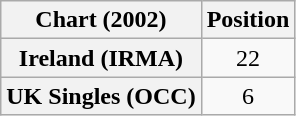<table class="wikitable plainrowheaders" style="text-align:center">
<tr>
<th>Chart (2002)</th>
<th>Position</th>
</tr>
<tr>
<th scope="row">Ireland (IRMA)</th>
<td>22</td>
</tr>
<tr>
<th scope="row">UK Singles (OCC)</th>
<td>6</td>
</tr>
</table>
